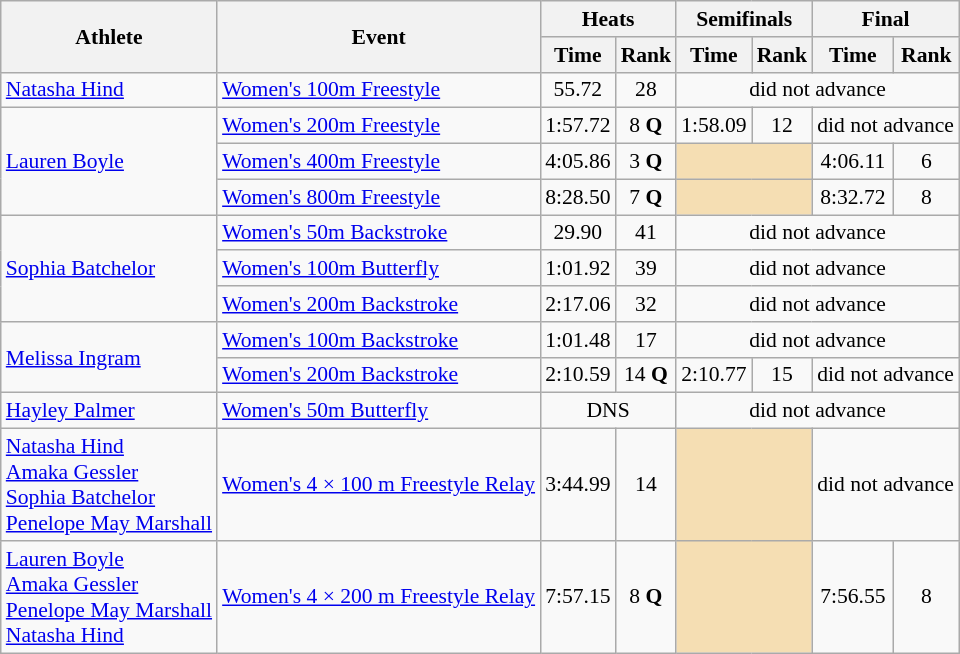<table class=wikitable style="font-size:90%">
<tr>
<th rowspan="2">Athlete</th>
<th rowspan="2">Event</th>
<th colspan="2">Heats</th>
<th colspan="2">Semifinals</th>
<th colspan="2">Final</th>
</tr>
<tr>
<th>Time</th>
<th>Rank</th>
<th>Time</th>
<th>Rank</th>
<th>Time</th>
<th>Rank</th>
</tr>
<tr>
<td rowspan="1"><a href='#'>Natasha Hind</a></td>
<td><a href='#'>Women's 100m Freestyle</a></td>
<td align=center>55.72</td>
<td align=center>28</td>
<td align=center colspan=4>did not advance</td>
</tr>
<tr>
<td rowspan="3"><a href='#'>Lauren Boyle</a></td>
<td><a href='#'>Women's 200m Freestyle</a></td>
<td align=center>1:57.72</td>
<td align=center>8 <strong>Q</strong></td>
<td align=center>1:58.09</td>
<td align=center>12</td>
<td align=center colspan=2>did not advance</td>
</tr>
<tr>
<td><a href='#'>Women's 400m Freestyle</a></td>
<td align=center>4:05.86</td>
<td align=center>3 <strong>Q</strong></td>
<td colspan= 2 bgcolor="wheat"></td>
<td align=center>4:06.11</td>
<td align=center>6</td>
</tr>
<tr>
<td><a href='#'>Women's 800m Freestyle</a></td>
<td align=center>8:28.50</td>
<td align=center>7 <strong>Q</strong></td>
<td colspan= 2 bgcolor="wheat"></td>
<td align=center>8:32.72</td>
<td align=center>8</td>
</tr>
<tr>
<td rowspan="3"><a href='#'>Sophia Batchelor</a></td>
<td><a href='#'>Women's 50m Backstroke</a></td>
<td align=center>29.90</td>
<td align=center>41</td>
<td align=center colspan=4>did not advance</td>
</tr>
<tr>
<td><a href='#'>Women's 100m Butterfly</a></td>
<td align=center>1:01.92</td>
<td align=center>39</td>
<td align=center colspan=4>did not advance</td>
</tr>
<tr>
<td><a href='#'>Women's 200m Backstroke</a></td>
<td align=center>2:17.06</td>
<td align=center>32</td>
<td align=center colspan=4>did not advance</td>
</tr>
<tr>
<td rowspan="2"><a href='#'>Melissa Ingram</a></td>
<td><a href='#'>Women's 100m Backstroke</a></td>
<td align=center>1:01.48</td>
<td align=center>17</td>
<td align=center colspan=4>did not advance</td>
</tr>
<tr>
<td><a href='#'>Women's 200m Backstroke</a></td>
<td align=center>2:10.59</td>
<td align=center>14 <strong>Q</strong></td>
<td align=center>2:10.77</td>
<td align=center>15</td>
<td align=center colspan=2>did not advance</td>
</tr>
<tr>
<td rowspan="1"><a href='#'>Hayley Palmer</a></td>
<td><a href='#'>Women's 50m Butterfly</a></td>
<td align=center colspan=2>DNS</td>
<td align=center colspan=4>did not advance</td>
</tr>
<tr>
<td rowspan="1"><a href='#'>Natasha Hind</a><br><a href='#'>Amaka Gessler</a><br><a href='#'>Sophia Batchelor</a><br><a href='#'>Penelope May Marshall</a></td>
<td><a href='#'>Women's 4 × 100 m Freestyle Relay</a></td>
<td align=center>3:44.99</td>
<td align=center>14</td>
<td colspan= 2 bgcolor="wheat"></td>
<td align=center colspan=2>did not advance</td>
</tr>
<tr>
<td rowspan="1"><a href='#'>Lauren Boyle</a><br><a href='#'>Amaka Gessler</a><br><a href='#'>Penelope May Marshall</a><br><a href='#'>Natasha Hind</a></td>
<td><a href='#'>Women's 4 × 200 m Freestyle Relay</a></td>
<td align=center>7:57.15</td>
<td align=center>8 <strong>Q</strong></td>
<td colspan= 2 bgcolor="wheat"></td>
<td align=center>7:56.55</td>
<td align=center>8</td>
</tr>
</table>
